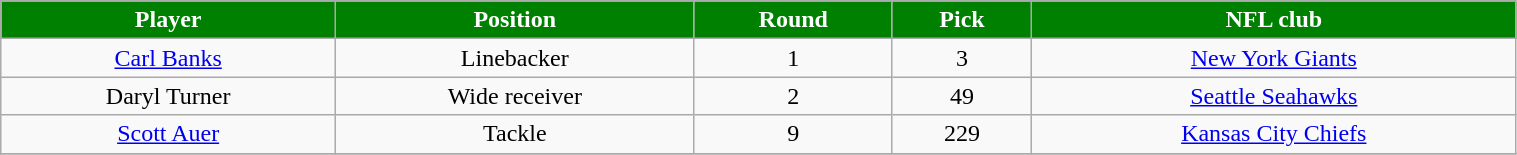<table class="wikitable" width="80%">
<tr align="center"  style="background:green;color:#FFFFFF;">
<td><strong>Player</strong></td>
<td><strong>Position</strong></td>
<td><strong>Round</strong></td>
<td><strong>Pick</strong></td>
<td><strong>NFL club</strong></td>
</tr>
<tr align="center" bgcolor="">
<td><a href='#'>Carl Banks</a></td>
<td>Linebacker</td>
<td>1</td>
<td>3</td>
<td><a href='#'>New York Giants</a></td>
</tr>
<tr align="center" bgcolor="">
<td>Daryl Turner</td>
<td>Wide receiver</td>
<td>2</td>
<td>49</td>
<td><a href='#'>Seattle Seahawks</a></td>
</tr>
<tr align="center" bgcolor="">
<td><a href='#'>Scott Auer</a></td>
<td>Tackle</td>
<td>9</td>
<td>229</td>
<td><a href='#'>Kansas City Chiefs</a></td>
</tr>
<tr align="center" bgcolor="">
</tr>
</table>
